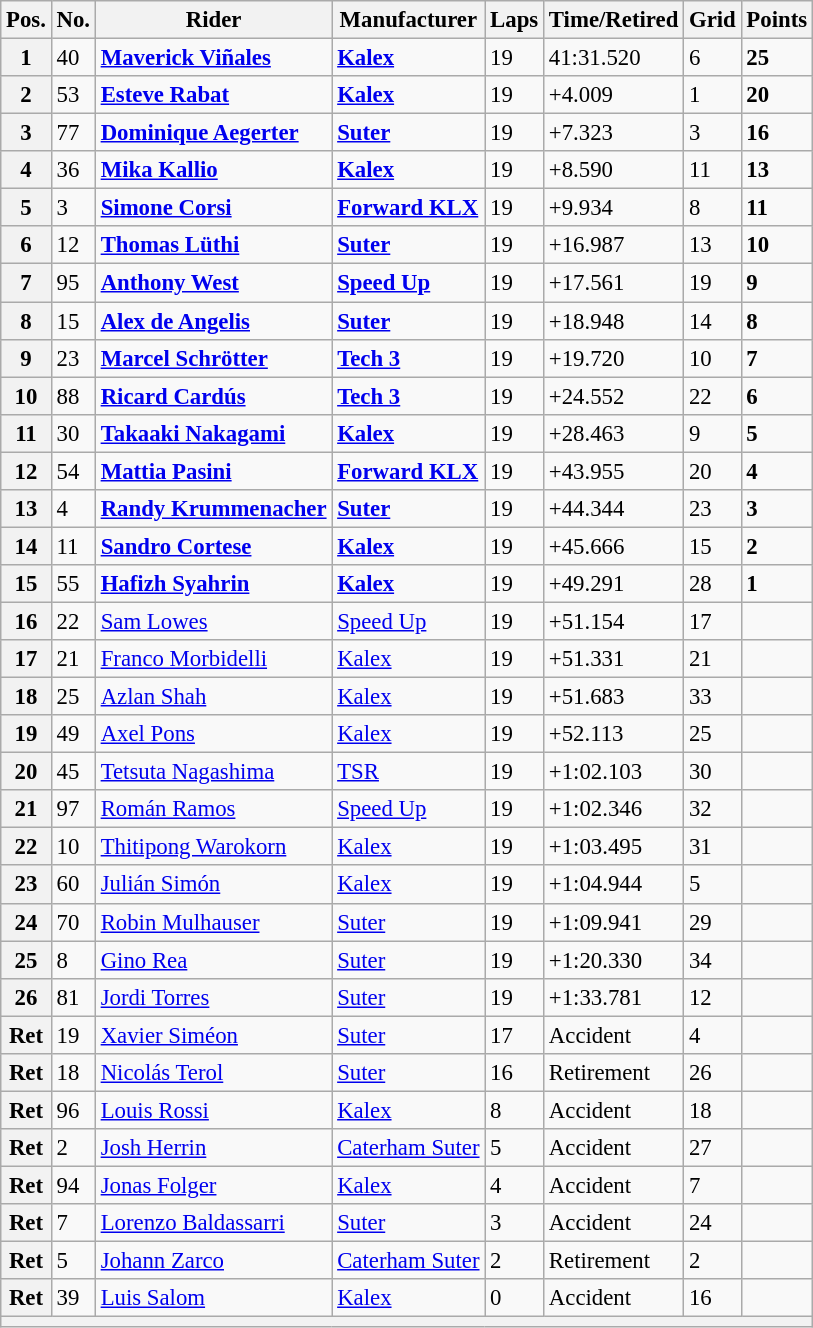<table class="wikitable" style="font-size: 95%;">
<tr>
<th>Pos.</th>
<th>No.</th>
<th>Rider</th>
<th>Manufacturer</th>
<th>Laps</th>
<th>Time/Retired</th>
<th>Grid</th>
<th>Points</th>
</tr>
<tr>
<th>1</th>
<td>40</td>
<td> <strong><a href='#'>Maverick Viñales</a></strong></td>
<td><strong><a href='#'>Kalex</a></strong></td>
<td>19</td>
<td>41:31.520</td>
<td>6</td>
<td><strong>25</strong></td>
</tr>
<tr>
<th>2</th>
<td>53</td>
<td> <strong><a href='#'>Esteve Rabat</a></strong></td>
<td><strong><a href='#'>Kalex</a></strong></td>
<td>19</td>
<td>+4.009</td>
<td>1</td>
<td><strong>20</strong></td>
</tr>
<tr>
<th>3</th>
<td>77</td>
<td> <strong><a href='#'>Dominique Aegerter</a></strong></td>
<td><strong><a href='#'>Suter</a></strong></td>
<td>19</td>
<td>+7.323</td>
<td>3</td>
<td><strong>16</strong></td>
</tr>
<tr>
<th>4</th>
<td>36</td>
<td> <strong><a href='#'>Mika Kallio</a></strong></td>
<td><strong><a href='#'>Kalex</a></strong></td>
<td>19</td>
<td>+8.590</td>
<td>11</td>
<td><strong>13</strong></td>
</tr>
<tr>
<th>5</th>
<td>3</td>
<td> <strong><a href='#'>Simone Corsi</a></strong></td>
<td><strong><a href='#'>Forward KLX</a></strong></td>
<td>19</td>
<td>+9.934</td>
<td>8</td>
<td><strong>11</strong></td>
</tr>
<tr>
<th>6</th>
<td>12</td>
<td> <strong><a href='#'>Thomas Lüthi</a></strong></td>
<td><strong><a href='#'>Suter</a></strong></td>
<td>19</td>
<td>+16.987</td>
<td>13</td>
<td><strong>10</strong></td>
</tr>
<tr>
<th>7</th>
<td>95</td>
<td> <strong><a href='#'>Anthony West</a></strong></td>
<td><strong><a href='#'>Speed Up</a></strong></td>
<td>19</td>
<td>+17.561</td>
<td>19</td>
<td><strong>9</strong></td>
</tr>
<tr>
<th>8</th>
<td>15</td>
<td> <strong><a href='#'>Alex de Angelis</a></strong></td>
<td><strong><a href='#'>Suter</a></strong></td>
<td>19</td>
<td>+18.948</td>
<td>14</td>
<td><strong>8</strong></td>
</tr>
<tr>
<th>9</th>
<td>23</td>
<td> <strong><a href='#'>Marcel Schrötter</a></strong></td>
<td><strong><a href='#'>Tech 3</a></strong></td>
<td>19</td>
<td>+19.720</td>
<td>10</td>
<td><strong>7</strong></td>
</tr>
<tr>
<th>10</th>
<td>88</td>
<td> <strong><a href='#'>Ricard Cardús</a></strong></td>
<td><strong><a href='#'>Tech 3</a></strong></td>
<td>19</td>
<td>+24.552</td>
<td>22</td>
<td><strong>6</strong></td>
</tr>
<tr>
<th>11</th>
<td>30</td>
<td> <strong><a href='#'>Takaaki Nakagami</a></strong></td>
<td><strong><a href='#'>Kalex</a></strong></td>
<td>19</td>
<td>+28.463</td>
<td>9</td>
<td><strong>5</strong></td>
</tr>
<tr>
<th>12</th>
<td>54</td>
<td> <strong><a href='#'>Mattia Pasini</a></strong></td>
<td><strong><a href='#'>Forward KLX</a></strong></td>
<td>19</td>
<td>+43.955</td>
<td>20</td>
<td><strong>4</strong></td>
</tr>
<tr>
<th>13</th>
<td>4</td>
<td> <strong><a href='#'>Randy Krummenacher</a></strong></td>
<td><strong><a href='#'>Suter</a></strong></td>
<td>19</td>
<td>+44.344</td>
<td>23</td>
<td><strong>3</strong></td>
</tr>
<tr>
<th>14</th>
<td>11</td>
<td> <strong><a href='#'>Sandro Cortese</a></strong></td>
<td><strong><a href='#'>Kalex</a></strong></td>
<td>19</td>
<td>+45.666</td>
<td>15</td>
<td><strong>2</strong></td>
</tr>
<tr>
<th>15</th>
<td>55</td>
<td> <strong><a href='#'>Hafizh Syahrin</a></strong></td>
<td><strong><a href='#'>Kalex</a></strong></td>
<td>19</td>
<td>+49.291</td>
<td>28</td>
<td><strong>1</strong></td>
</tr>
<tr>
<th>16</th>
<td>22</td>
<td> <a href='#'>Sam Lowes</a></td>
<td><a href='#'>Speed Up</a></td>
<td>19</td>
<td>+51.154</td>
<td>17</td>
<td></td>
</tr>
<tr>
<th>17</th>
<td>21</td>
<td> <a href='#'>Franco Morbidelli</a></td>
<td><a href='#'>Kalex</a></td>
<td>19</td>
<td>+51.331</td>
<td>21</td>
<td></td>
</tr>
<tr>
<th>18</th>
<td>25</td>
<td> <a href='#'>Azlan Shah</a></td>
<td><a href='#'>Kalex</a></td>
<td>19</td>
<td>+51.683</td>
<td>33</td>
<td></td>
</tr>
<tr>
<th>19</th>
<td>49</td>
<td> <a href='#'>Axel Pons</a></td>
<td><a href='#'>Kalex</a></td>
<td>19</td>
<td>+52.113</td>
<td>25</td>
<td></td>
</tr>
<tr>
<th>20</th>
<td>45</td>
<td> <a href='#'>Tetsuta Nagashima</a></td>
<td><a href='#'>TSR</a></td>
<td>19</td>
<td>+1:02.103</td>
<td>30</td>
<td></td>
</tr>
<tr>
<th>21</th>
<td>97</td>
<td> <a href='#'>Román Ramos</a></td>
<td><a href='#'>Speed Up</a></td>
<td>19</td>
<td>+1:02.346</td>
<td>32</td>
<td></td>
</tr>
<tr>
<th>22</th>
<td>10</td>
<td> <a href='#'>Thitipong Warokorn</a></td>
<td><a href='#'>Kalex</a></td>
<td>19</td>
<td>+1:03.495</td>
<td>31</td>
<td></td>
</tr>
<tr>
<th>23</th>
<td>60</td>
<td> <a href='#'>Julián Simón</a></td>
<td><a href='#'>Kalex</a></td>
<td>19</td>
<td>+1:04.944</td>
<td>5</td>
<td></td>
</tr>
<tr>
<th>24</th>
<td>70</td>
<td> <a href='#'>Robin Mulhauser</a></td>
<td><a href='#'>Suter</a></td>
<td>19</td>
<td>+1:09.941</td>
<td>29</td>
<td></td>
</tr>
<tr>
<th>25</th>
<td>8</td>
<td> <a href='#'>Gino Rea</a></td>
<td><a href='#'>Suter</a></td>
<td>19</td>
<td>+1:20.330</td>
<td>34</td>
<td></td>
</tr>
<tr>
<th>26</th>
<td>81</td>
<td> <a href='#'>Jordi Torres</a></td>
<td><a href='#'>Suter</a></td>
<td>19</td>
<td>+1:33.781</td>
<td>12</td>
<td></td>
</tr>
<tr>
<th>Ret</th>
<td>19</td>
<td> <a href='#'>Xavier Siméon</a></td>
<td><a href='#'>Suter</a></td>
<td>17</td>
<td>Accident</td>
<td>4</td>
<td></td>
</tr>
<tr>
<th>Ret</th>
<td>18</td>
<td> <a href='#'>Nicolás Terol</a></td>
<td><a href='#'>Suter</a></td>
<td>16</td>
<td>Retirement</td>
<td>26</td>
<td></td>
</tr>
<tr>
<th>Ret</th>
<td>96</td>
<td> <a href='#'>Louis Rossi</a></td>
<td><a href='#'>Kalex</a></td>
<td>8</td>
<td>Accident</td>
<td>18</td>
<td></td>
</tr>
<tr>
<th>Ret</th>
<td>2</td>
<td> <a href='#'>Josh Herrin</a></td>
<td><a href='#'>Caterham Suter</a></td>
<td>5</td>
<td>Accident</td>
<td>27</td>
<td></td>
</tr>
<tr>
<th>Ret</th>
<td>94</td>
<td> <a href='#'>Jonas Folger</a></td>
<td><a href='#'>Kalex</a></td>
<td>4</td>
<td>Accident</td>
<td>7</td>
<td></td>
</tr>
<tr>
<th>Ret</th>
<td>7</td>
<td> <a href='#'>Lorenzo Baldassarri</a></td>
<td><a href='#'>Suter</a></td>
<td>3</td>
<td>Accident</td>
<td>24</td>
<td></td>
</tr>
<tr>
<th>Ret</th>
<td>5</td>
<td> <a href='#'>Johann Zarco</a></td>
<td><a href='#'>Caterham Suter</a></td>
<td>2</td>
<td>Retirement</td>
<td>2</td>
<td></td>
</tr>
<tr>
<th>Ret</th>
<td>39</td>
<td> <a href='#'>Luis Salom</a></td>
<td><a href='#'>Kalex</a></td>
<td>0</td>
<td>Accident</td>
<td>16</td>
<td></td>
</tr>
<tr>
<th colspan=8></th>
</tr>
</table>
